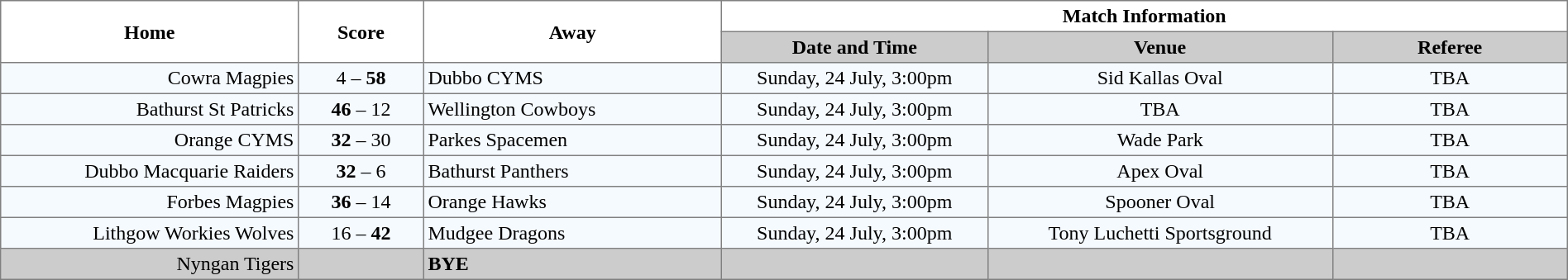<table border="1" cellpadding="3" cellspacing="0" width="100%" style="border-collapse:collapse;  text-align:center;">
<tr>
<th rowspan="2" width="19%">Home</th>
<th rowspan="2" width="8%">Score</th>
<th rowspan="2" width="19%">Away</th>
<th colspan="3">Match Information</th>
</tr>
<tr style="background:#CCCCCC">
<th width="17%">Date and Time</th>
<th width="22%">Venue</th>
<th width="50%">Referee</th>
</tr>
<tr style="text-align:center; background:#f5faff;">
<td align="right">Cowra Magpies </td>
<td>4 – <strong>58</strong></td>
<td align="left"> Dubbo CYMS</td>
<td>Sunday, 24 July, 3:00pm</td>
<td>Sid Kallas Oval</td>
<td>TBA</td>
</tr>
<tr style="text-align:center; background:#f5faff;">
<td align="right">Bathurst St Patricks </td>
<td><strong>46</strong> – 12</td>
<td align="left"> Wellington Cowboys</td>
<td>Sunday, 24 July, 3:00pm</td>
<td>TBA</td>
<td>TBA</td>
</tr>
<tr style="text-align:center; background:#f5faff;">
<td align="right">Orange CYMS </td>
<td><strong>32</strong> – 30</td>
<td align="left"> Parkes Spacemen</td>
<td>Sunday, 24 July, 3:00pm</td>
<td>Wade Park</td>
<td>TBA</td>
</tr>
<tr style="text-align:center; background:#f5faff;">
<td align="right">Dubbo Macquarie Raiders </td>
<td><strong>32</strong> – 6</td>
<td align="left"> Bathurst Panthers</td>
<td>Sunday, 24 July, 3:00pm</td>
<td>Apex Oval</td>
<td>TBA</td>
</tr>
<tr style="text-align:center; background:#f5faff;">
<td align="right">Forbes Magpies </td>
<td><strong>36</strong> – 14</td>
<td align="left"> Orange Hawks</td>
<td>Sunday, 24 July, 3:00pm</td>
<td>Spooner Oval</td>
<td>TBA</td>
</tr>
<tr style="text-align:center; background:#f5faff;">
<td align="right">Lithgow Workies Wolves </td>
<td>16 – <strong>42</strong></td>
<td align="left"> Mudgee Dragons</td>
<td>Sunday, 24 July, 3:00pm</td>
<td>Tony Luchetti Sportsground</td>
<td>TBA</td>
</tr>
<tr style="text-align:center; background:#CCCCCC;">
<td align="right">Nyngan Tigers </td>
<td></td>
<td align="left"><strong>BYE</strong></td>
<td></td>
<td></td>
<td></td>
</tr>
</table>
